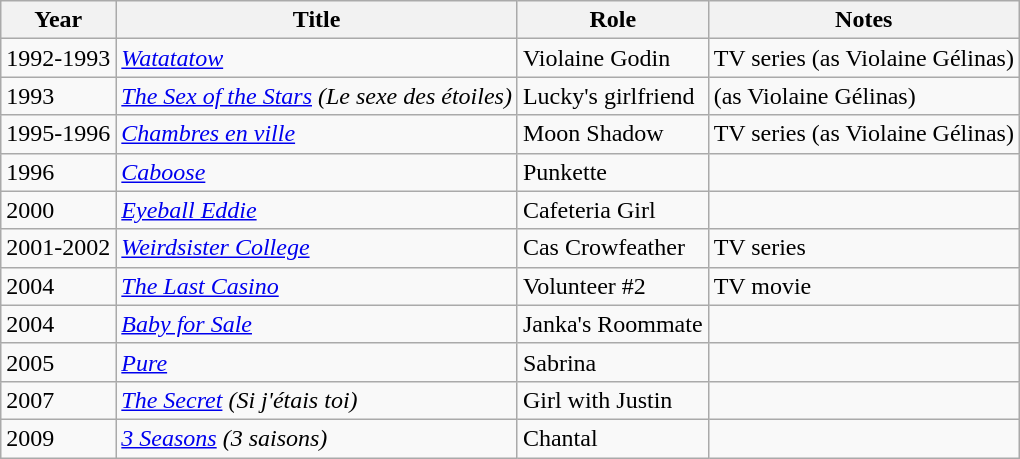<table class="wikitable sortable">
<tr>
<th>Year</th>
<th>Title</th>
<th>Role</th>
<th class="unsortable">Notes</th>
</tr>
<tr>
<td>1992-1993</td>
<td><em><a href='#'>Watatatow</a></em></td>
<td>Violaine Godin</td>
<td>TV series (as Violaine Gélinas)</td>
</tr>
<tr>
<td>1993</td>
<td><em><a href='#'>The Sex of the Stars</a> (Le sexe des étoiles)</em></td>
<td>Lucky's girlfriend</td>
<td>(as Violaine Gélinas)</td>
</tr>
<tr>
<td>1995-1996</td>
<td><em><a href='#'>Chambres en ville</a></em></td>
<td>Moon Shadow</td>
<td>TV series (as Violaine Gélinas)</td>
</tr>
<tr>
<td>1996</td>
<td><em><a href='#'>Caboose</a></em></td>
<td>Punkette</td>
<td></td>
</tr>
<tr>
<td>2000</td>
<td><em><a href='#'>Eyeball Eddie</a></em></td>
<td>Cafeteria Girl</td>
<td></td>
</tr>
<tr>
<td>2001-2002</td>
<td><em><a href='#'>Weirdsister College</a></em></td>
<td>Cas Crowfeather</td>
<td>TV series</td>
</tr>
<tr>
<td>2004</td>
<td><em><a href='#'>The Last Casino</a></em></td>
<td>Volunteer #2</td>
<td>TV movie</td>
</tr>
<tr>
<td>2004</td>
<td><em><a href='#'>Baby for Sale</a></em></td>
<td>Janka's Roommate</td>
<td></td>
</tr>
<tr>
<td>2005</td>
<td><em><a href='#'>Pure</a></em></td>
<td>Sabrina</td>
<td></td>
</tr>
<tr>
<td>2007</td>
<td><em><a href='#'>The Secret</a> (Si j'étais toi)</em></td>
<td>Girl with Justin</td>
<td></td>
</tr>
<tr>
<td>2009</td>
<td><em><a href='#'>3 Seasons</a> (3 saisons)</em></td>
<td>Chantal</td>
</tr>
</table>
